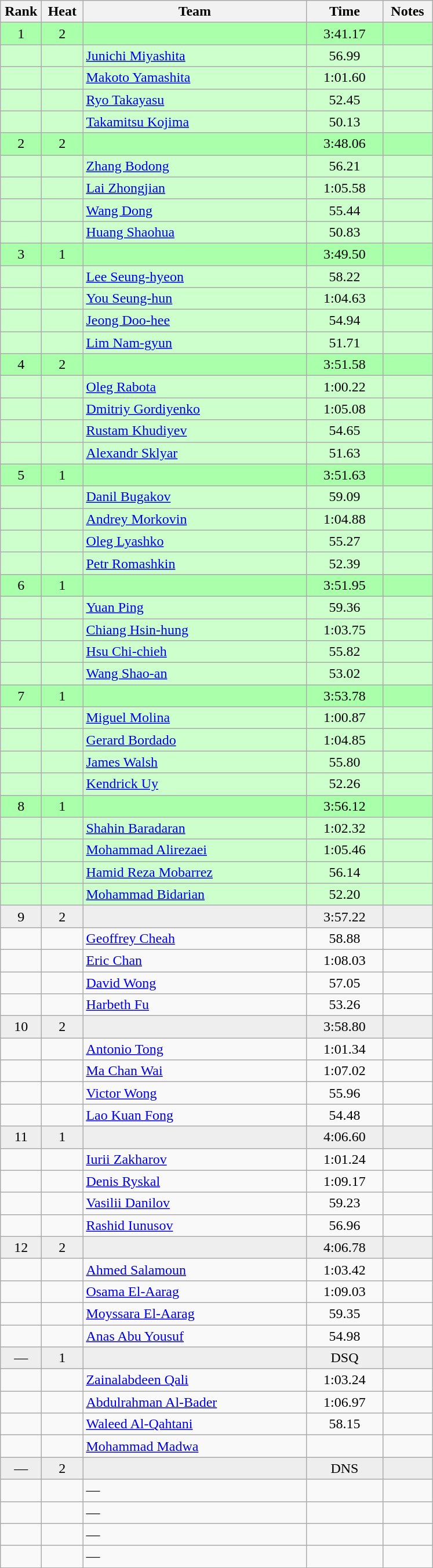<table class="wikitable" style="text-align:center">
<tr>
<th width=40>Rank</th>
<th width=40>Heat</th>
<th width=250>Team</th>
<th width=80>Time</th>
<th width=50>Notes</th>
</tr>
<tr bgcolor="aaffaa">
<td>1</td>
<td>2</td>
<td align=left></td>
<td>3:41.17</td>
<td></td>
</tr>
<tr bgcolor="ccffcc">
<td></td>
<td></td>
<td align=left><a href='#'>Junichi Miyashita</a></td>
<td>56.99</td>
<td></td>
</tr>
<tr bgcolor="ccffcc">
<td></td>
<td></td>
<td align=left><a href='#'>Makoto Yamashita</a></td>
<td>1:01.60</td>
<td></td>
</tr>
<tr bgcolor="ccffcc">
<td></td>
<td></td>
<td align=left><a href='#'>Ryo Takayasu</a></td>
<td>52.45</td>
<td></td>
</tr>
<tr bgcolor="ccffcc">
<td></td>
<td></td>
<td align=left><a href='#'>Takamitsu Kojima</a></td>
<td>50.13</td>
<td></td>
</tr>
<tr bgcolor="aaffaa">
<td>2</td>
<td>2</td>
<td align=left></td>
<td>3:48.06</td>
<td></td>
</tr>
<tr bgcolor="ccffcc">
<td></td>
<td></td>
<td align=left><a href='#'>Zhang Bodong</a></td>
<td>56.21</td>
<td></td>
</tr>
<tr bgcolor="ccffcc">
<td></td>
<td></td>
<td align=left><a href='#'>Lai Zhongjian</a></td>
<td>1:05.58</td>
<td></td>
</tr>
<tr bgcolor="ccffcc">
<td></td>
<td></td>
<td align=left><a href='#'>Wang Dong</a></td>
<td>55.44</td>
<td></td>
</tr>
<tr bgcolor="ccffcc">
<td></td>
<td></td>
<td align=left><a href='#'>Huang Shaohua</a></td>
<td>50.83</td>
<td></td>
</tr>
<tr bgcolor="aaffaa">
<td>3</td>
<td>1</td>
<td align=left></td>
<td>3:49.50</td>
<td></td>
</tr>
<tr bgcolor="ccffcc">
<td></td>
<td></td>
<td align=left><a href='#'>Lee Seung-hyeon</a></td>
<td>58.22</td>
<td></td>
</tr>
<tr bgcolor="ccffcc">
<td></td>
<td></td>
<td align=left><a href='#'>You Seung-hun</a></td>
<td>1:04.63</td>
<td></td>
</tr>
<tr bgcolor="ccffcc">
<td></td>
<td></td>
<td align=left><a href='#'>Jeong Doo-hee</a></td>
<td>54.94</td>
<td></td>
</tr>
<tr bgcolor="ccffcc">
<td></td>
<td></td>
<td align=left><a href='#'>Lim Nam-gyun</a></td>
<td>51.71</td>
<td></td>
</tr>
<tr bgcolor="aaffaa">
<td>4</td>
<td>2</td>
<td align=left></td>
<td>3:51.58</td>
<td></td>
</tr>
<tr bgcolor="ccffcc">
<td></td>
<td></td>
<td align=left><a href='#'>Oleg Rabota</a></td>
<td>1:00.22</td>
<td></td>
</tr>
<tr bgcolor="ccffcc">
<td></td>
<td></td>
<td align=left><a href='#'>Dmitriy Gordiyenko</a></td>
<td>1:05.08</td>
<td></td>
</tr>
<tr bgcolor="ccffcc">
<td></td>
<td></td>
<td align=left><a href='#'>Rustam Khudiyev</a></td>
<td>54.65</td>
<td></td>
</tr>
<tr bgcolor="ccffcc">
<td></td>
<td></td>
<td align=left><a href='#'>Alexandr Sklyar</a></td>
<td>51.63</td>
<td></td>
</tr>
<tr bgcolor="aaffaa">
<td>5</td>
<td>1</td>
<td align=left></td>
<td>3:51.63</td>
<td></td>
</tr>
<tr bgcolor="ccffcc">
<td></td>
<td></td>
<td align=left><a href='#'>Danil Bugakov</a></td>
<td>59.09</td>
<td></td>
</tr>
<tr bgcolor="ccffcc">
<td></td>
<td></td>
<td align=left><a href='#'>Andrey Morkovin</a></td>
<td>1:04.88</td>
<td></td>
</tr>
<tr bgcolor="ccffcc">
<td></td>
<td></td>
<td align=left><a href='#'>Oleg Lyashko</a></td>
<td>55.27</td>
<td></td>
</tr>
<tr bgcolor="ccffcc">
<td></td>
<td></td>
<td align=left><a href='#'>Petr Romashkin</a></td>
<td>52.39</td>
<td></td>
</tr>
<tr bgcolor="aaffaa">
<td>6</td>
<td>1</td>
<td align=left></td>
<td>3:51.95</td>
<td></td>
</tr>
<tr bgcolor="ccffcc">
<td></td>
<td></td>
<td align=left><a href='#'>Yuan Ping</a></td>
<td>59.36</td>
<td></td>
</tr>
<tr bgcolor="ccffcc">
<td></td>
<td></td>
<td align=left><a href='#'>Chiang Hsin-hung</a></td>
<td>1:03.75</td>
<td></td>
</tr>
<tr bgcolor="ccffcc">
<td></td>
<td></td>
<td align=left><a href='#'>Hsu Chi-chieh</a></td>
<td>55.82</td>
<td></td>
</tr>
<tr bgcolor="ccffcc">
<td></td>
<td></td>
<td align=left><a href='#'>Wang Shao-an</a></td>
<td>53.02</td>
<td></td>
</tr>
<tr bgcolor="aaffaa">
<td>7</td>
<td>1</td>
<td align=left></td>
<td>3:53.78</td>
<td></td>
</tr>
<tr bgcolor="ccffcc">
<td></td>
<td></td>
<td align=left><a href='#'>Miguel Molina</a></td>
<td>1:00.87</td>
<td></td>
</tr>
<tr bgcolor="ccffcc">
<td></td>
<td></td>
<td align=left><a href='#'>Gerard Bordado</a></td>
<td>1:04.85</td>
<td></td>
</tr>
<tr bgcolor="ccffcc">
<td></td>
<td></td>
<td align=left><a href='#'>James Walsh</a></td>
<td>55.80</td>
<td></td>
</tr>
<tr bgcolor="ccffcc">
<td></td>
<td></td>
<td align=left><a href='#'>Kendrick Uy</a></td>
<td>52.26</td>
<td></td>
</tr>
<tr bgcolor="aaffaa">
<td>8</td>
<td>1</td>
<td align=left></td>
<td>3:56.12</td>
<td></td>
</tr>
<tr bgcolor="ccffcc">
<td></td>
<td></td>
<td align=left><a href='#'>Shahin Baradaran</a></td>
<td>1:02.32</td>
<td></td>
</tr>
<tr bgcolor="ccffcc">
<td></td>
<td></td>
<td align=left><a href='#'>Mohammad Alirezaei</a></td>
<td>1:05.46</td>
<td></td>
</tr>
<tr bgcolor="ccffcc">
<td></td>
<td></td>
<td align=left><a href='#'>Hamid Reza Mobarrez</a></td>
<td>56.14</td>
<td></td>
</tr>
<tr bgcolor="ccffcc">
<td></td>
<td></td>
<td align=left><a href='#'>Mohammad Bidarian</a></td>
<td>52.20</td>
<td></td>
</tr>
<tr bgcolor=eeeeee>
<td>9</td>
<td>2</td>
<td align=left></td>
<td>3:57.22</td>
<td></td>
</tr>
<tr>
<td></td>
<td></td>
<td align=left><a href='#'>Geoffrey Cheah</a></td>
<td>58.88</td>
<td></td>
</tr>
<tr>
<td></td>
<td></td>
<td align=left><a href='#'>Eric Chan</a></td>
<td>1:08.03</td>
<td></td>
</tr>
<tr>
<td></td>
<td></td>
<td align=left><a href='#'>David Wong</a></td>
<td>57.05</td>
<td></td>
</tr>
<tr>
<td></td>
<td></td>
<td align=left><a href='#'>Harbeth Fu</a></td>
<td>53.26</td>
<td></td>
</tr>
<tr bgcolor=eeeeee>
<td>10</td>
<td>2</td>
<td align=left></td>
<td>3:58.80</td>
<td></td>
</tr>
<tr>
<td></td>
<td></td>
<td align=left><a href='#'>Antonio Tong</a></td>
<td>1:01.34</td>
<td></td>
</tr>
<tr>
<td></td>
<td></td>
<td align=left><a href='#'>Ma Chan Wai</a></td>
<td>1:07.02</td>
<td></td>
</tr>
<tr>
<td></td>
<td></td>
<td align=left><a href='#'>Victor Wong</a></td>
<td>55.96</td>
<td></td>
</tr>
<tr>
<td></td>
<td></td>
<td align=left><a href='#'>Lao Kuan Fong</a></td>
<td>54.48</td>
<td></td>
</tr>
<tr bgcolor=eeeeee>
<td>11</td>
<td>1</td>
<td align=left></td>
<td>4:06.60</td>
<td></td>
</tr>
<tr>
<td></td>
<td></td>
<td align=left><a href='#'>Iurii Zakharov</a></td>
<td>1:01.24</td>
<td></td>
</tr>
<tr>
<td></td>
<td></td>
<td align=left><a href='#'>Denis Ryskal</a></td>
<td>1:09.17</td>
<td></td>
</tr>
<tr>
<td></td>
<td></td>
<td align=left><a href='#'>Vasilii Danilov</a></td>
<td>59.23</td>
<td></td>
</tr>
<tr>
<td></td>
<td></td>
<td align=left><a href='#'>Rashid Iunusov</a></td>
<td>56.96</td>
<td></td>
</tr>
<tr bgcolor=eeeeee>
<td>12</td>
<td>2</td>
<td align=left></td>
<td>4:06.78</td>
<td></td>
</tr>
<tr>
<td></td>
<td></td>
<td align=left><a href='#'>Ahmed Salamoun</a></td>
<td>1:03.42</td>
<td></td>
</tr>
<tr>
<td></td>
<td></td>
<td align=left><a href='#'>Osama El-Aarag</a></td>
<td>1:09.03</td>
<td></td>
</tr>
<tr>
<td></td>
<td></td>
<td align=left><a href='#'>Moyssara El-Aarag</a></td>
<td>59.35</td>
<td></td>
</tr>
<tr>
<td></td>
<td></td>
<td align=left><a href='#'>Anas Abu Yousuf</a></td>
<td>54.98</td>
<td></td>
</tr>
<tr bgcolor=eeeeee>
<td>—</td>
<td>1</td>
<td align=left></td>
<td>DSQ</td>
<td></td>
</tr>
<tr>
<td></td>
<td></td>
<td align=left><a href='#'>Zainalabdeen Qali</a></td>
<td>1:03.24</td>
<td></td>
</tr>
<tr>
<td></td>
<td></td>
<td align=left><a href='#'>Abdulrahman Al-Bader</a></td>
<td>1:06.97</td>
<td></td>
</tr>
<tr>
<td></td>
<td></td>
<td align=left><a href='#'>Waleed Al-Qahtani</a></td>
<td>58.15</td>
<td></td>
</tr>
<tr>
<td></td>
<td></td>
<td align=left><a href='#'>Mohammad Madwa</a></td>
<td></td>
<td></td>
</tr>
<tr bgcolor=eeeeee>
<td>—</td>
<td>2</td>
<td align=left></td>
<td>DNS</td>
<td></td>
</tr>
<tr>
<td></td>
<td></td>
<td align=left>—</td>
<td></td>
<td></td>
</tr>
<tr>
<td></td>
<td></td>
<td align=left>—</td>
<td></td>
<td></td>
</tr>
<tr>
<td></td>
<td></td>
<td align=left>—</td>
<td></td>
<td></td>
</tr>
<tr>
<td></td>
<td></td>
<td align=left>—</td>
<td></td>
<td></td>
</tr>
</table>
